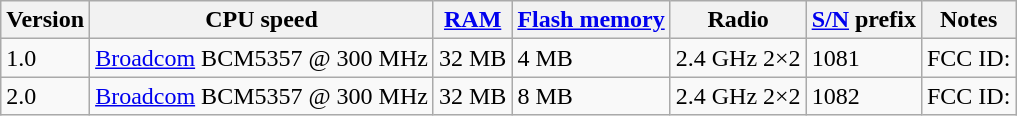<table class="wikitable">
<tr>
<th>Version</th>
<th>CPU speed</th>
<th><a href='#'>RAM</a></th>
<th><a href='#'>Flash memory</a></th>
<th>Radio</th>
<th><a href='#'>S/N</a> prefix</th>
<th>Notes</th>
</tr>
<tr>
<td>1.0</td>
<td><a href='#'>Broadcom</a> BCM5357 @ 300 MHz</td>
<td>32 MB</td>
<td>4 MB</td>
<td>2.4 GHz 2×2</td>
<td>1081</td>
<td>FCC ID: </td>
</tr>
<tr>
<td>2.0</td>
<td><a href='#'>Broadcom</a> BCM5357 @ 300 MHz</td>
<td>32 MB</td>
<td>8 MB</td>
<td>2.4 GHz 2×2</td>
<td>1082</td>
<td>FCC ID: </td>
</tr>
</table>
